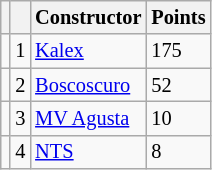<table class="wikitable" style="font-size: 85%;">
<tr>
<th></th>
<th></th>
<th>Constructor</th>
<th>Points</th>
</tr>
<tr>
<td></td>
<td align=center>1</td>
<td> <a href='#'>Kalex</a></td>
<td align=left>175</td>
</tr>
<tr>
<td></td>
<td align=center>2</td>
<td> <a href='#'>Boscoscuro</a></td>
<td align=left>52</td>
</tr>
<tr>
<td></td>
<td align=center>3</td>
<td> <a href='#'>MV Agusta</a></td>
<td align=left>10</td>
</tr>
<tr>
<td></td>
<td align=center>4</td>
<td> <a href='#'>NTS</a></td>
<td align=left>8</td>
</tr>
</table>
